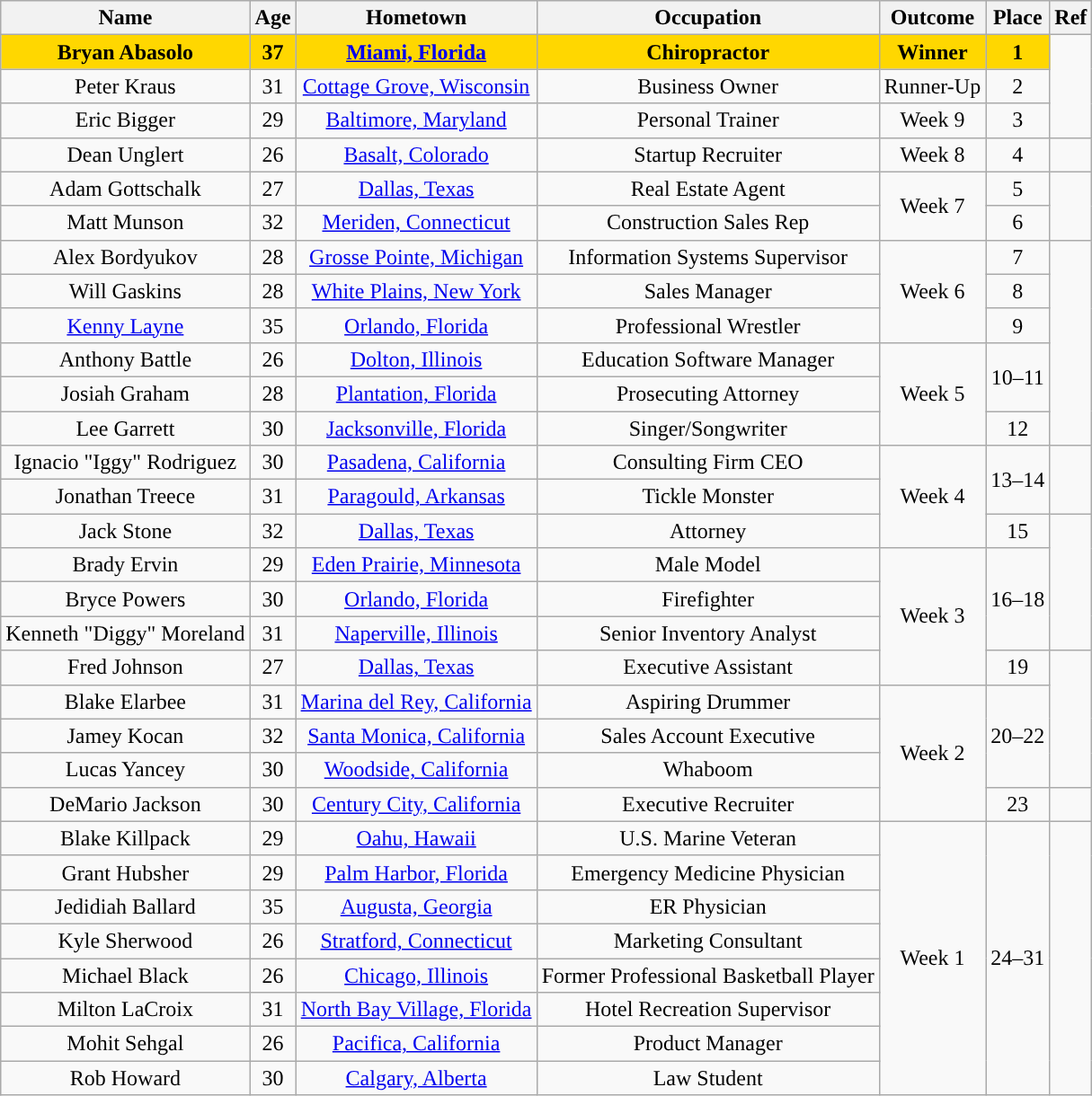<table class="wikitable sortable" style="text-align:center;">
<tr>
<th>Name</th>
<th>Age</th>
<th>Hometown</th>
<th>Occupation</th>
<th>Outcome</th>
<th>Place</th>
<th>Ref</th>
</tr>
<tr>
<td bgcolor="FFD700"><strong>Bryan Abasolo</strong></td>
<td bgcolor="FFD700"><strong>37</strong></td>
<td bgcolor="FFD700"><strong><a href='#'>Miami, Florida</a></strong></td>
<td bgcolor="FFD700"><strong>Chiropractor</strong></td>
<td bgcolor="FFD700"><strong>Winner</strong></td>
<td bgcolor="FFD700"><strong>1</strong></td>
<td rowspan="3"></td>
</tr>
<tr>
<td>Peter Kraus </td>
<td>31</td>
<td><a href='#'>Cottage Grove, Wisconsin</a></td>
<td>Business Owner</td>
<td data-sort-value="Wh">Runner-Up</td>
<td>2</td>
</tr>
<tr>
<td>Eric Bigger</td>
<td>29</td>
<td><a href='#'>Baltimore, Maryland</a></td>
<td>Personal Trainer</td>
<td rowspan="1">Week 9</td>
<td>3</td>
</tr>
<tr>
<td>Dean Unglert</td>
<td>26</td>
<td><a href='#'>Basalt, Colorado</a></td>
<td>Startup Recruiter</td>
<td rowspan="1">Week 8</td>
<td>4</td>
<td></td>
</tr>
<tr>
<td>Adam Gottschalk</td>
<td>27</td>
<td><a href='#'>Dallas, Texas</a></td>
<td>Real Estate Agent</td>
<td rowspan="2">Week 7</td>
<td>5</td>
<td rowspan="2"></td>
</tr>
<tr>
<td>Matt Munson</td>
<td>32</td>
<td><a href='#'>Meriden, Connecticut</a></td>
<td>Construction Sales Rep</td>
<td>6</td>
</tr>
<tr>
<td>Alex Bordyukov</td>
<td>28</td>
<td><a href='#'>Grosse Pointe, Michigan</a></td>
<td>Information Systems Supervisor</td>
<td rowspan="3">Week 6</td>
<td>7</td>
<td rowspan="6"></td>
</tr>
<tr>
<td>Will Gaskins</td>
<td>28</td>
<td><a href='#'>White Plains, New York</a></td>
<td>Sales Manager</td>
<td>8</td>
</tr>
<tr>
<td><a href='#'>Kenny Layne</a></td>
<td>35</td>
<td><a href='#'>Orlando, Florida</a></td>
<td>Professional Wrestler</td>
<td>9</td>
</tr>
<tr>
<td>Anthony Battle</td>
<td>26</td>
<td><a href='#'>Dolton, Illinois</a></td>
<td>Education Software Manager</td>
<td rowspan="3">Week 5</td>
<td rowspan="2">10–11</td>
</tr>
<tr>
<td>Josiah Graham</td>
<td>28</td>
<td><a href='#'>Plantation, Florida</a></td>
<td>Prosecuting Attorney</td>
</tr>
<tr>
<td>Lee Garrett</td>
<td>30</td>
<td><a href='#'>Jacksonville, Florida</a></td>
<td>Singer/Songwriter</td>
<td>12</td>
</tr>
<tr>
<td>Ignacio "Iggy" Rodriguez</td>
<td>30</td>
<td><a href='#'>Pasadena, California</a></td>
<td>Consulting Firm CEO</td>
<td rowspan="3">Week 4</td>
<td rowspan="2">13–14</td>
<td rowspan="2"></td>
</tr>
<tr>
<td>Jonathan Treece</td>
<td>31</td>
<td><a href='#'>Paragould, Arkansas</a></td>
<td>Tickle Monster</td>
</tr>
<tr>
<td>Jack Stone</td>
<td>32</td>
<td><a href='#'>Dallas, Texas</a></td>
<td>Attorney</td>
<td>15</td>
<td rowspan="4"></td>
</tr>
<tr>
<td>Brady Ervin</td>
<td>29</td>
<td><a href='#'>Eden Prairie, Minnesota</a></td>
<td>Male Model</td>
<td rowspan="4">Week 3</td>
<td rowspan="3">16–18</td>
</tr>
<tr>
<td>Bryce Powers</td>
<td>30</td>
<td><a href='#'>Orlando, Florida</a></td>
<td>Firefighter</td>
</tr>
<tr>
<td>Kenneth "Diggy" Moreland</td>
<td>31</td>
<td><a href='#'>Naperville, Illinois</a></td>
<td>Senior Inventory Analyst</td>
</tr>
<tr>
<td>Fred Johnson</td>
<td>27</td>
<td><a href='#'>Dallas, Texas</a></td>
<td>Executive Assistant</td>
<td>19</td>
<td rowspan="4"></td>
</tr>
<tr>
<td>Blake Elarbee</td>
<td>31</td>
<td><a href='#'>Marina del Rey, California</a></td>
<td>Aspiring Drummer</td>
<td rowspan="4">Week 2</td>
<td rowspan="3">20–22</td>
</tr>
<tr>
<td>Jamey Kocan</td>
<td>32</td>
<td><a href='#'>Santa Monica, California</a></td>
<td>Sales Account Executive</td>
</tr>
<tr>
<td>Lucas Yancey</td>
<td>30</td>
<td><a href='#'>Woodside, California</a></td>
<td>Whaboom</td>
</tr>
<tr>
<td>DeMario Jackson</td>
<td>30</td>
<td><a href='#'>Century City, California</a></td>
<td>Executive Recruiter</td>
<td>23</td>
<td></td>
</tr>
<tr>
<td>Blake Killpack</td>
<td>29</td>
<td><a href='#'>Oahu, Hawaii</a></td>
<td>U.S. Marine Veteran</td>
<td rowspan="8">Week 1</td>
<td rowspan="8" align="center">24–31</td>
<td rowspan="8"></td>
</tr>
<tr>
<td>Grant Hubsher</td>
<td>29</td>
<td><a href='#'>Palm Harbor, Florida</a></td>
<td>Emergency Medicine Physician</td>
</tr>
<tr>
<td>Jedidiah Ballard</td>
<td>35</td>
<td><a href='#'>Augusta, Georgia</a></td>
<td>ER Physician</td>
</tr>
<tr>
<td>Kyle Sherwood</td>
<td>26</td>
<td><a href='#'>Stratford, Connecticut</a></td>
<td>Marketing Consultant</td>
</tr>
<tr>
<td>Michael Black</td>
<td>26</td>
<td><a href='#'>Chicago, Illinois</a></td>
<td>Former Professional Basketball Player</td>
</tr>
<tr>
<td>Milton LaCroix</td>
<td>31</td>
<td><a href='#'>North Bay Village, Florida</a></td>
<td>Hotel Recreation Supervisor</td>
</tr>
<tr>
<td>Mohit Sehgal</td>
<td>26</td>
<td><a href='#'>Pacifica, California</a></td>
<td>Product Manager</td>
</tr>
<tr>
<td>Rob Howard</td>
<td>30</td>
<td><a href='#'>Calgary, Alberta</a></td>
<td>Law Student</td>
</tr>
</table>
